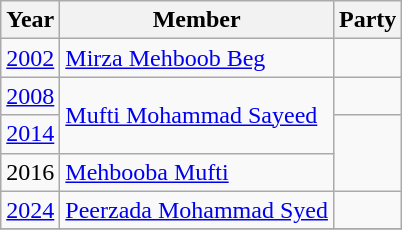<table class="wikitable sortable">
<tr>
<th>Year</th>
<th>Member</th>
<th colspan=2>Party</th>
</tr>
<tr>
<td><a href='#'>2002</a></td>
<td><a href='#'>Mirza Mehboob Beg</a></td>
<td></td>
</tr>
<tr>
<td><a href='#'>2008</a></td>
<td rowspan=2><a href='#'>Mufti Mohammad Sayeed</a></td>
<td></td>
</tr>
<tr>
<td><a href='#'>2014</a></td>
</tr>
<tr>
<td>2016</td>
<td><a href='#'>Mehbooba Mufti</a></td>
</tr>
<tr>
<td><a href='#'>2024</a></td>
<td><a href='#'>Peerzada Mohammad Syed</a></td>
<td></td>
</tr>
<tr>
</tr>
</table>
